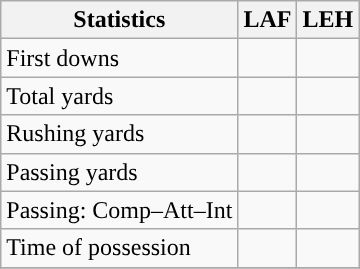<table class="wikitable" style="float: left;">
<tr>
<th>Statistics</th>
<th>LAF</th>
<th>LEH</th>
</tr>
<tr>
<td>First downs</td>
<td></td>
<td></td>
</tr>
<tr>
<td>Total yards</td>
<td></td>
<td></td>
</tr>
<tr>
<td>Rushing yards</td>
<td></td>
<td></td>
</tr>
<tr>
<td>Passing yards</td>
<td></td>
<td></td>
</tr>
<tr>
<td>Passing: Comp–Att–Int</td>
<td></td>
<td></td>
</tr>
<tr>
<td>Time of possession</td>
<td></td>
<td></td>
</tr>
<tr>
</tr>
</table>
